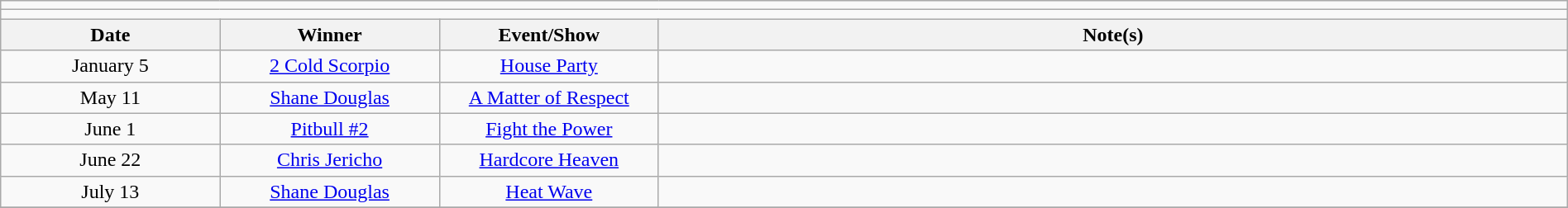<table class="wikitable" style="text-align:center; width:100%;">
<tr>
<td colspan="5"></td>
</tr>
<tr>
<td colspan="5"><strong></strong></td>
</tr>
<tr>
<th width=14%>Date</th>
<th width=14%>Winner</th>
<th width=14%>Event/Show</th>
<th width=58%>Note(s)</th>
</tr>
<tr>
<td>January 5</td>
<td><a href='#'>2 Cold Scorpio</a></td>
<td><a href='#'>House Party</a></td>
<td align=left></td>
</tr>
<tr>
<td>May 11</td>
<td><a href='#'>Shane Douglas</a></td>
<td><a href='#'>A Matter of Respect</a></td>
<td align=left></td>
</tr>
<tr>
<td>June 1</td>
<td><a href='#'>Pitbull #2</a></td>
<td><a href='#'>Fight the Power</a></td>
<td align=left></td>
</tr>
<tr>
<td>June 22</td>
<td><a href='#'>Chris Jericho</a></td>
<td><a href='#'>Hardcore Heaven</a></td>
<td align=left></td>
</tr>
<tr>
<td>July 13</td>
<td><a href='#'>Shane Douglas</a></td>
<td><a href='#'>Heat Wave</a></td>
<td align=left></td>
</tr>
<tr>
</tr>
</table>
